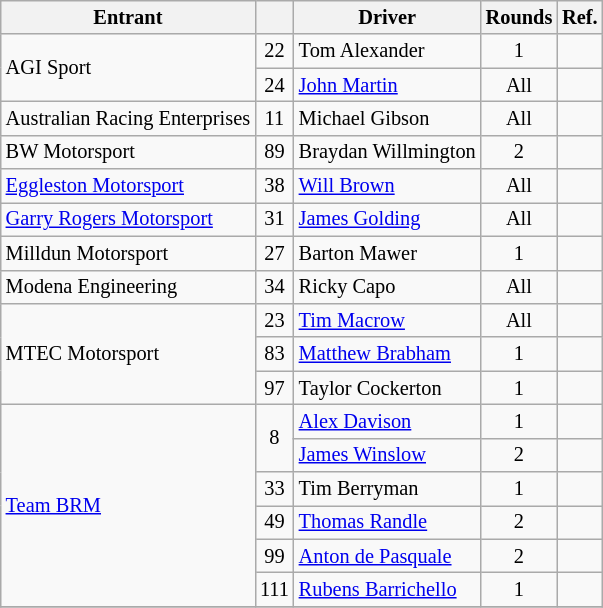<table class="wikitable" style="font-size:85%">
<tr>
<th>Entrant</th>
<th></th>
<th>Driver</th>
<th>Rounds</th>
<th>Ref.</th>
</tr>
<tr>
<td rowspan="2">AGI Sport</td>
<td align="center">22</td>
<td> Tom Alexander</td>
<td align="center">1</td>
<td align="center"></td>
</tr>
<tr>
<td align="center">24</td>
<td> <a href='#'>John Martin</a></td>
<td align="center">All</td>
<td align="center"></td>
</tr>
<tr>
<td nowrap>Australian Racing Enterprises</td>
<td align="center">11</td>
<td> Michael Gibson</td>
<td align="center">All</td>
<td align="center"></td>
</tr>
<tr>
<td nowrap>BW Motorsport</td>
<td align="center">89</td>
<td> Braydan Willmington</td>
<td align="center">2</td>
<td align="center"></td>
</tr>
<tr>
<td><a href='#'>Eggleston Motorsport</a></td>
<td align="center">38</td>
<td> <a href='#'>Will Brown</a></td>
<td align="center">All</td>
<td align="center"></td>
</tr>
<tr>
<td nowrap><a href='#'>Garry Rogers Motorsport</a></td>
<td align="center">31</td>
<td> <a href='#'>James Golding</a></td>
<td align="center">All</td>
<td align="center"></td>
</tr>
<tr>
<td>Milldun Motorsport</td>
<td align="center">27</td>
<td> Barton Mawer</td>
<td align="center">1</td>
<td align="center"></td>
</tr>
<tr>
<td>Modena Engineering</td>
<td align="center">34</td>
<td> Ricky Capo</td>
<td align="center">All</td>
<td align="center"></td>
</tr>
<tr>
<td rowspan="3">MTEC Motorsport</td>
<td align="center">23</td>
<td> <a href='#'>Tim Macrow</a></td>
<td align="center">All</td>
<td align="center"></td>
</tr>
<tr>
<td align="center">83</td>
<td nowrap> <a href='#'>Matthew Brabham</a></td>
<td align="center">1</td>
<td align="center"></td>
</tr>
<tr>
<td align="center">97</td>
<td> Taylor Cockerton</td>
<td align="center">1</td>
<td align="center"></td>
</tr>
<tr>
<td rowspan="6"><a href='#'>Team BRM</a></td>
<td rowspan="2" align="center">8</td>
<td> <a href='#'>Alex Davison</a></td>
<td align="center">1</td>
<td align="center"></td>
</tr>
<tr>
<td> <a href='#'>James Winslow</a></td>
<td align="center">2</td>
<td align="center"></td>
</tr>
<tr>
<td align="center">33</td>
<td> Tim Berryman</td>
<td align="center">1</td>
<td align="center"></td>
</tr>
<tr>
<td align="center">49</td>
<td> <a href='#'>Thomas Randle</a></td>
<td align="center">2</td>
<td align="center"></td>
</tr>
<tr>
<td align="center">99</td>
<td> <a href='#'>Anton de Pasquale</a></td>
<td align="center">2</td>
<td align="center"></td>
</tr>
<tr>
<td align="center">111</td>
<td nowrap> <a href='#'>Rubens Barrichello</a></td>
<td align="center">1</td>
<td align="center"></td>
</tr>
<tr>
</tr>
</table>
